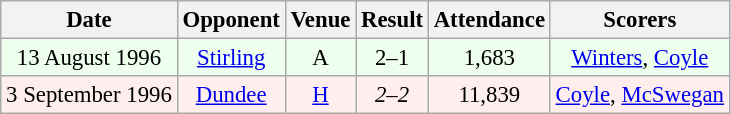<table class="wikitable sortable" style="font-size:95%; text-align:center">
<tr>
<th>Date</th>
<th>Opponent</th>
<th>Venue</th>
<th>Result</th>
<th>Attendance</th>
<th>Scorers</th>
</tr>
<tr style="background:#efe;">
<td>13 August 1996</td>
<td><a href='#'>Stirling</a></td>
<td>A</td>
<td>2–1</td>
<td>1,683</td>
<td><a href='#'>Winters</a>, <a href='#'>Coyle</a></td>
</tr>
<tr style="background:#fee;">
<td>3 September 1996</td>
<td><a href='#'>Dundee</a></td>
<td><a href='#'>H</a></td>
<td><em>2–2</em></td>
<td>11,839</td>
<td><a href='#'>Coyle</a>, <a href='#'>McSwegan</a></td>
</tr>
</table>
